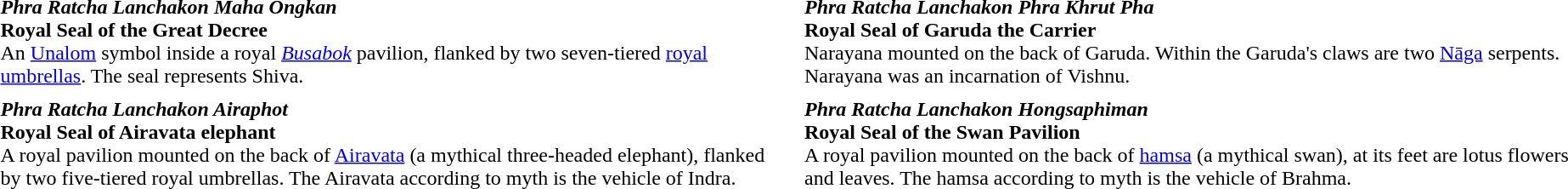<table style="border-spacing: 2px; border:0">
<tr>
<td border="0" width = "50%" valign = top><br><table border="0" width = "100%" cellpadding="4" cellspacing="0" style="margin: 0.5em 1em 0.5em 0">
<tr>
<td></td>
<td><strong><em>Phra Ratcha Lanchakon Maha Ongkan</em></strong><br><strong>Royal Seal of the Great Decree</strong> <br> An <a href='#'>Unalom</a> symbol inside a royal <em><a href='#'>Busabok</a></em> pavilion, flanked by two seven-tiered <a href='#'>royal umbrellas</a>. The seal represents Shiva.</td>
</tr>
<tr>
<td></td>
<td><strong><em>Phra Ratcha Lanchakon Airaphot</em></strong><br><strong>Royal Seal of Airavata elephant</strong> <br> A royal pavilion mounted on the back of <a href='#'>Airavata</a> (a mythical three-headed elephant), flanked by two five-tiered royal umbrellas. The Airavata according to myth is the vehicle of Indra.</td>
</tr>
</table>
</td>
<td border="0" width = "50%" valign = top><br><table border="0" width = "100%" cellpadding="4" cellspacing="0" style="margin: 0.5em 1em 0.5em 0">
<tr>
<td></td>
<td><strong><em>Phra Ratcha Lanchakon Phra Khrut Pha</em></strong><br> <strong>Royal Seal of Garuda the Carrier</strong> <br> Narayana mounted on the back of Garuda. Within the Garuda's claws are two <a href='#'>Nāga</a> serpents. Narayana was an incarnation of Vishnu.</td>
</tr>
<tr>
<td></td>
<td><strong><em>Phra Ratcha Lanchakon Hongsaphiman</em></strong><br><strong>Royal Seal of the Swan Pavilion</strong><br> A royal pavilion mounted on the back of <a href='#'>hamsa</a> (a mythical swan), at its feet are lotus flowers and leaves. The hamsa according to myth is the vehicle of Brahma.</td>
</tr>
</table>
</td>
</tr>
</table>
